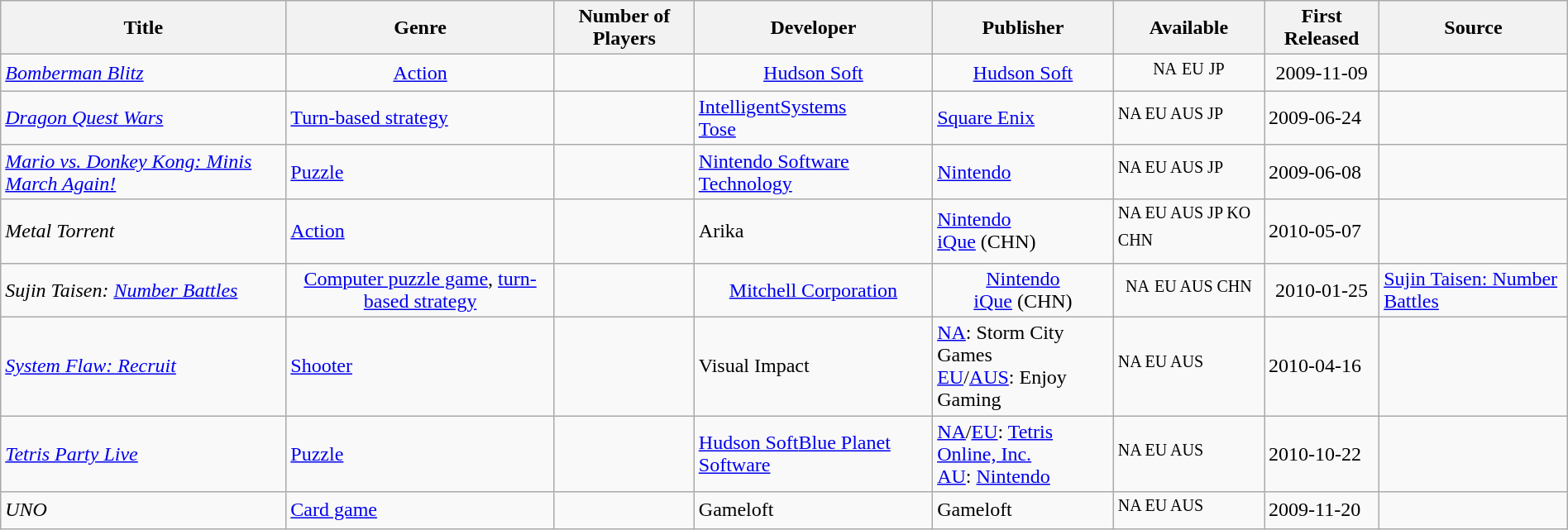<table class="wikitable sortable" style="width:100%">
<tr>
<th>Title</th>
<th>Genre</th>
<th>Number of Players</th>
<th>Developer</th>
<th>Publisher</th>
<th>Available</th>
<th>First Released</th>
<th>Source</th>
</tr>
<tr>
<td><em><a href='#'>Bomberman Blitz</a></em></td>
<td align=center><a href='#'>Action</a></td>
<td></td>
<td align=center><a href='#'>Hudson Soft</a></td>
<td align=center><a href='#'>Hudson Soft</a></td>
<td align=center><sup>NA</sup> <sup>EU</sup> <sup>JP</sup></td>
<td align=center>2009-11-09</td>
<td></td>
</tr>
<tr>
<td><em><a href='#'>Dragon Quest Wars</a></em></td>
<td><a href='#'>Turn-based strategy</a></td>
<td></td>
<td><a href='#'>IntelligentSystems</a><br><a href='#'>Tose</a></td>
<td><a href='#'>Square Enix</a></td>
<td><sup>NA EU AUS JP</sup></td>
<td>2009-06-24</td>
<td></td>
</tr>
<tr>
<td><em><a href='#'>Mario vs. Donkey Kong: Minis March Again!</a></em></td>
<td><a href='#'>Puzzle</a></td>
<td></td>
<td><a href='#'>Nintendo Software Technology</a></td>
<td><a href='#'>Nintendo</a></td>
<td><sup>NA EU AUS JP</sup></td>
<td>2009-06-08</td>
<td></td>
</tr>
<tr>
<td><em>Metal Torrent</em></td>
<td><a href='#'>Action</a></td>
<td></td>
<td>Arika</td>
<td><a href='#'>Nintendo</a><br><a href='#'>iQue</a> (CHN)</td>
<td><sup>NA EU AUS JP KO CHN</sup></td>
<td>2010-05-07</td>
<td></td>
</tr>
<tr>
<td><em>Sujin Taisen: <a href='#'>Number Battles</a></em></td>
<td align="center"><a href='#'>Computer puzzle game</a>, <a href='#'>turn-based strategy</a></td>
<td></td>
<td align="center"><a href='#'>Mitchell Corporation</a></td>
<td align="center"><a href='#'>Nintendo</a><br><a href='#'>iQue</a> (CHN)</td>
<td align="center"><sup>NA</sup> <sup>EU AUS CHN</sup></td>
<td align="center">2010-01-25</td>
<td><a href='#'>Sujin Taisen: Number Battles</a></td>
</tr>
<tr>
<td><em><a href='#'>System Flaw: Recruit</a></em></td>
<td><a href='#'>Shooter</a></td>
<td></td>
<td>Visual Impact</td>
<td><a href='#'>NA</a>: Storm City Games<br><a href='#'>EU</a>/<a href='#'>AUS</a>: Enjoy Gaming</td>
<td><sup>NA EU AUS</sup></td>
<td>2010-04-16</td>
<td></td>
</tr>
<tr>
<td><a href='#'><em>Tetris Party Live</em></a></td>
<td><a href='#'>Puzzle</a></td>
<td></td>
<td><a href='#'>Hudson Soft</a><a href='#'>Blue Planet Software</a></td>
<td><a href='#'>NA</a>/<a href='#'>EU</a>: <a href='#'>Tetris Online, Inc.</a><br><a href='#'>AU</a>: <a href='#'>Nintendo</a></td>
<td><sup>NA EU AUS</sup></td>
<td>2010-10-22</td>
<td></td>
</tr>
<tr>
<td><em>UNO</em></td>
<td><a href='#'>Card game</a></td>
<td></td>
<td>Gameloft</td>
<td>Gameloft</td>
<td><sup>NA EU AUS</sup></td>
<td>2009-11-20</td>
<td></td>
</tr>
</table>
